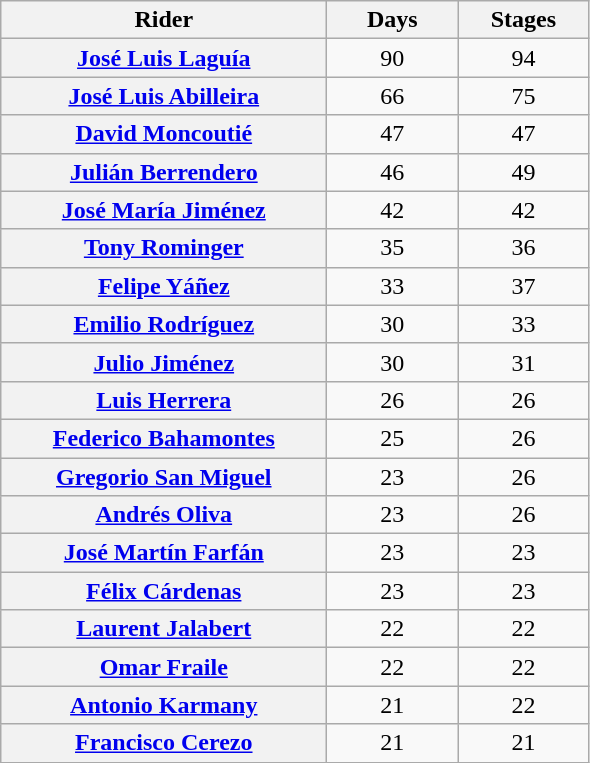<table class="sortable plainrowheaders wikitable">
<tr>
<th scope=col>Rider</th>
<th scope=col>Days</th>
<th scope=col>Stages</th>
</tr>
<tr>
<th scope=row width=210px> <a href='#'>José Luis Laguía</a></th>
<td align="center"  width=80px>90</td>
<td align="center"  width=80px>94</td>
</tr>
<tr>
<th scope=row> <a href='#'>José Luis Abilleira</a></th>
<td align="center">66</td>
<td align="center">75</td>
</tr>
<tr>
<th scope=row> <a href='#'>David Moncoutié</a></th>
<td align="center">47</td>
<td align="center">47</td>
</tr>
<tr>
<th scope=row> <a href='#'>Julián Berrendero</a></th>
<td align="center">46</td>
<td align="center">49</td>
</tr>
<tr>
<th scope=row> <a href='#'>José María Jiménez</a></th>
<td align="center">42</td>
<td align="center">42</td>
</tr>
<tr>
<th scope=row> <a href='#'>Tony Rominger</a></th>
<td align="center">35</td>
<td align="center">36</td>
</tr>
<tr>
<th scope=row> <a href='#'>Felipe Yáñez</a></th>
<td align="center">33</td>
<td align="center">37</td>
</tr>
<tr>
<th scope=row> <a href='#'>Emilio Rodríguez</a></th>
<td align="center">30</td>
<td align="center">33</td>
</tr>
<tr>
<th scope=row> <a href='#'>Julio Jiménez</a></th>
<td align="center">30</td>
<td align="center">31</td>
</tr>
<tr>
<th scope=row> <a href='#'>Luis Herrera</a></th>
<td align="center">26</td>
<td align="center">26</td>
</tr>
<tr>
<th scope=row> <a href='#'>Federico Bahamontes</a></th>
<td align="center">25</td>
<td align="center">26</td>
</tr>
<tr>
<th scope=row> <a href='#'>Gregorio San Miguel</a></th>
<td align="center">23</td>
<td align="center">26</td>
</tr>
<tr>
<th scope="row"> <a href='#'>Andrés Oliva</a></th>
<td align="center">23</td>
<td align="center">26</td>
</tr>
<tr>
<th scope=row> <a href='#'>José Martín Farfán</a></th>
<td align="center">23</td>
<td align="center">23</td>
</tr>
<tr>
<th scope=row> <a href='#'>Félix Cárdenas</a></th>
<td align="center">23</td>
<td align="center">23</td>
</tr>
<tr>
<th scope=row> <a href='#'>Laurent Jalabert</a></th>
<td align="center">22</td>
<td align="center">22</td>
</tr>
<tr>
<th scope=row> <a href='#'>Omar Fraile</a></th>
<td align="center">22</td>
<td align="center">22</td>
</tr>
<tr>
<th scope=row> <a href='#'>Antonio Karmany</a></th>
<td align="center">21</td>
<td align="center">22</td>
</tr>
<tr>
<th scope=row> <a href='#'>Francisco Cerezo</a></th>
<td align="center">21</td>
<td align="center">21</td>
</tr>
</table>
